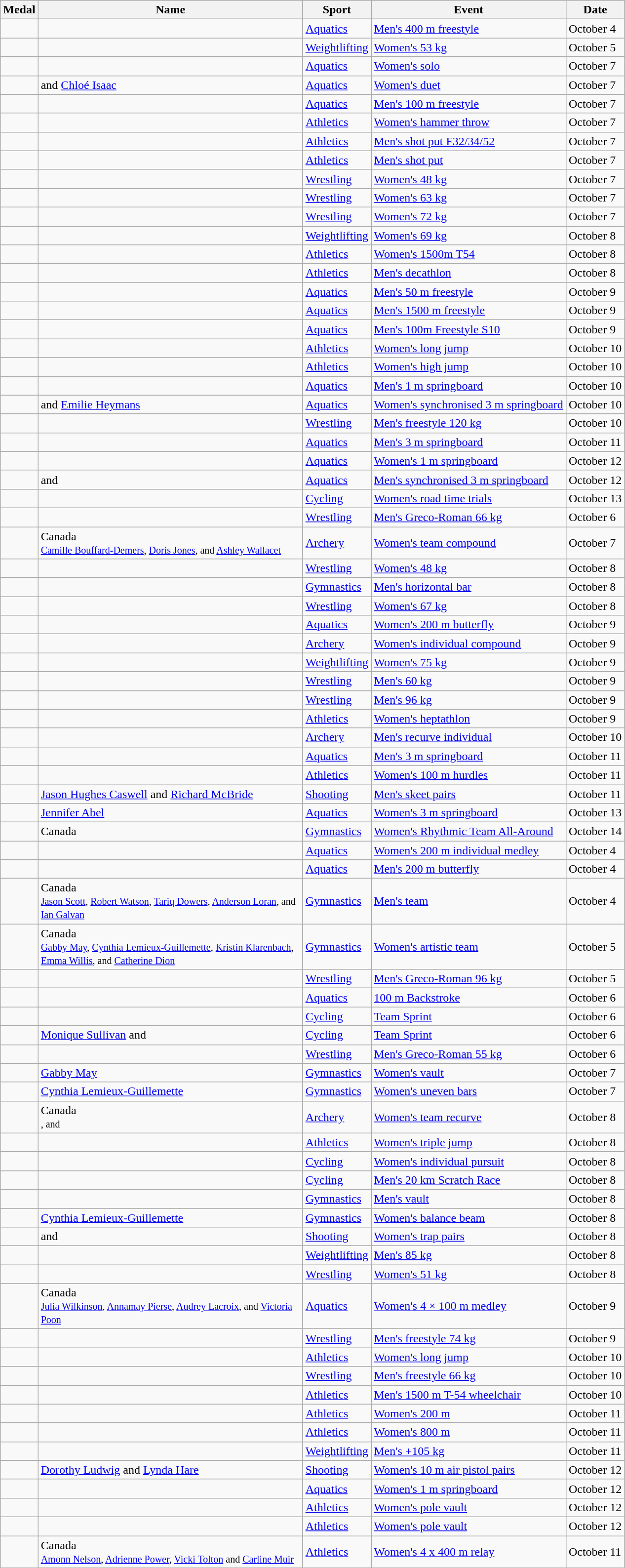<table class="wikitable sortable">
<tr>
<th>Medal</th>
<th style="width:350px;">Name</th>
<th>Sport</th>
<th>Event</th>
<th>Date</th>
</tr>
<tr>
<td></td>
<td></td>
<td><a href='#'>Aquatics</a></td>
<td><a href='#'>Men's 400 m freestyle</a></td>
<td>October 4</td>
</tr>
<tr>
<td></td>
<td></td>
<td><a href='#'>Weightlifting</a></td>
<td><a href='#'>Women's 53 kg</a></td>
<td>October 5</td>
</tr>
<tr>
<td></td>
<td></td>
<td><a href='#'>Aquatics</a></td>
<td><a href='#'>Women's solo</a></td>
<td>October 7</td>
</tr>
<tr>
<td></td>
<td> and <a href='#'>Chloé Isaac</a></td>
<td><a href='#'>Aquatics</a></td>
<td><a href='#'>Women's duet</a></td>
<td>October 7</td>
</tr>
<tr>
<td></td>
<td></td>
<td><a href='#'>Aquatics</a></td>
<td><a href='#'>Men's 100 m freestyle</a></td>
<td>October 7</td>
</tr>
<tr>
<td></td>
<td></td>
<td><a href='#'>Athletics</a></td>
<td><a href='#'>Women's hammer throw</a></td>
<td>October 7</td>
</tr>
<tr>
<td></td>
<td></td>
<td><a href='#'>Athletics</a></td>
<td><a href='#'>Men's shot put F32/34/52</a></td>
<td>October 7</td>
</tr>
<tr>
<td></td>
<td></td>
<td><a href='#'>Athletics</a></td>
<td><a href='#'>Men's shot put</a></td>
<td>October 7</td>
</tr>
<tr>
<td></td>
<td></td>
<td><a href='#'>Wrestling</a></td>
<td><a href='#'>Women's 48 kg</a></td>
<td>October 7</td>
</tr>
<tr>
<td></td>
<td></td>
<td><a href='#'>Wrestling</a></td>
<td><a href='#'>Women's 63 kg</a></td>
<td>October 7</td>
</tr>
<tr>
<td></td>
<td></td>
<td><a href='#'>Wrestling</a></td>
<td><a href='#'>Women's 72 kg</a></td>
<td>October 7</td>
</tr>
<tr>
<td></td>
<td></td>
<td><a href='#'>Weightlifting</a></td>
<td><a href='#'>Women's 69 kg</a></td>
<td>October 8</td>
</tr>
<tr>
<td></td>
<td></td>
<td><a href='#'>Athletics</a></td>
<td><a href='#'>Women's 1500m T54</a></td>
<td>October 8</td>
</tr>
<tr>
<td></td>
<td></td>
<td><a href='#'>Athletics</a></td>
<td><a href='#'>Men's decathlon</a></td>
<td>October 8</td>
</tr>
<tr>
<td></td>
<td></td>
<td><a href='#'>Aquatics</a></td>
<td><a href='#'>Men's 50 m freestyle</a></td>
<td>October 9</td>
</tr>
<tr>
<td></td>
<td></td>
<td><a href='#'>Aquatics</a></td>
<td><a href='#'>Men's 1500 m freestyle</a></td>
<td>October 9</td>
</tr>
<tr>
<td></td>
<td></td>
<td><a href='#'>Aquatics</a></td>
<td><a href='#'>Men's 100m Freestyle S10</a></td>
<td>October 9</td>
</tr>
<tr>
<td></td>
<td></td>
<td><a href='#'>Athletics</a></td>
<td><a href='#'>Women's long jump</a></td>
<td>October 10</td>
</tr>
<tr>
<td></td>
<td></td>
<td><a href='#'>Athletics</a></td>
<td><a href='#'>Women's high jump</a></td>
<td>October 10</td>
</tr>
<tr>
<td></td>
<td></td>
<td><a href='#'>Aquatics</a></td>
<td><a href='#'>Men's 1 m springboard</a></td>
<td>October 10</td>
</tr>
<tr>
<td></td>
<td> and <a href='#'>Emilie Heymans</a></td>
<td><a href='#'>Aquatics</a></td>
<td><a href='#'>Women's synchronised 3 m springboard</a></td>
<td>October 10</td>
</tr>
<tr>
<td></td>
<td></td>
<td><a href='#'>Wrestling</a></td>
<td><a href='#'>Men's freestyle 120 kg</a></td>
<td>October 10</td>
</tr>
<tr>
<td></td>
<td></td>
<td><a href='#'>Aquatics</a></td>
<td><a href='#'>Men's 3 m springboard</a></td>
<td>October 11</td>
</tr>
<tr>
<td></td>
<td></td>
<td><a href='#'>Aquatics</a></td>
<td><a href='#'>Women's 1 m springboard</a></td>
<td>October 12</td>
</tr>
<tr>
<td></td>
<td> and </td>
<td><a href='#'>Aquatics</a></td>
<td><a href='#'>Men's synchronised 3 m springboard</a></td>
<td>October 12</td>
</tr>
<tr>
<td></td>
<td></td>
<td><a href='#'>Cycling</a></td>
<td><a href='#'>Women's road time trials</a></td>
<td>October 13</td>
</tr>
<tr>
<td></td>
<td></td>
<td><a href='#'>Wrestling</a></td>
<td><a href='#'>Men's Greco-Roman 66 kg</a></td>
<td>October 6</td>
</tr>
<tr>
<td></td>
<td>Canada<br><small><a href='#'>Camille Bouffard-Demers</a>, <a href='#'>Doris Jones</a>, and <a href='#'>Ashley Wallacet</a></small></td>
<td><a href='#'>Archery</a></td>
<td><a href='#'>Women's team compound</a></td>
<td>October 7</td>
</tr>
<tr>
<td></td>
<td></td>
<td><a href='#'>Wrestling</a></td>
<td><a href='#'>Women's 48 kg</a></td>
<td>October 8</td>
</tr>
<tr>
<td></td>
<td></td>
<td><a href='#'>Gymnastics</a></td>
<td><a href='#'>Men's horizontal bar</a></td>
<td>October 8</td>
</tr>
<tr>
<td></td>
<td></td>
<td><a href='#'>Wrestling</a></td>
<td><a href='#'>Women's 67 kg</a></td>
<td>October 8</td>
</tr>
<tr>
<td></td>
<td></td>
<td><a href='#'>Aquatics</a></td>
<td><a href='#'>Women's 200 m butterfly</a></td>
<td>October 9</td>
</tr>
<tr>
<td></td>
<td></td>
<td><a href='#'>Archery</a></td>
<td><a href='#'>Women's individual compound</a></td>
<td>October 9</td>
</tr>
<tr>
<td></td>
<td></td>
<td><a href='#'>Weightlifting</a></td>
<td><a href='#'>Women's 75 kg</a></td>
<td>October 9</td>
</tr>
<tr>
<td></td>
<td></td>
<td><a href='#'>Wrestling</a></td>
<td><a href='#'>Men's 60 kg</a></td>
<td>October 9</td>
</tr>
<tr>
<td></td>
<td></td>
<td><a href='#'>Wrestling</a></td>
<td><a href='#'>Men's 96 kg</a></td>
<td>October 9</td>
</tr>
<tr>
<td></td>
<td></td>
<td><a href='#'>Athletics</a></td>
<td><a href='#'>Women's heptathlon</a></td>
<td>October 9</td>
</tr>
<tr>
<td></td>
<td></td>
<td><a href='#'>Archery</a></td>
<td><a href='#'>Men's recurve individual</a></td>
<td>October 10</td>
</tr>
<tr>
<td></td>
<td></td>
<td><a href='#'>Aquatics</a></td>
<td><a href='#'>Men's 3 m springboard</a></td>
<td>October 11</td>
</tr>
<tr>
<td></td>
<td></td>
<td><a href='#'>Athletics</a></td>
<td><a href='#'>Women's 100 m hurdles</a></td>
<td>October 11</td>
</tr>
<tr>
<td></td>
<td><a href='#'>Jason Hughes Caswell</a> and <a href='#'>Richard McBride</a></td>
<td><a href='#'>Shooting</a></td>
<td><a href='#'>Men's skeet pairs</a></td>
<td>October 11</td>
</tr>
<tr>
<td></td>
<td><a href='#'>Jennifer Abel</a></td>
<td><a href='#'>Aquatics</a></td>
<td><a href='#'>Women's 3 m springboard</a></td>
<td>October 13</td>
</tr>
<tr>
<td></td>
<td>Canada</td>
<td><a href='#'>Gymnastics</a></td>
<td><a href='#'>Women's Rhythmic Team All-Around</a></td>
<td>October 14</td>
</tr>
<tr>
<td></td>
<td></td>
<td><a href='#'>Aquatics</a></td>
<td><a href='#'>Women's 200 m individual medley</a></td>
<td>October 4</td>
</tr>
<tr>
<td></td>
<td></td>
<td><a href='#'>Aquatics</a></td>
<td><a href='#'>Men's 200 m butterfly</a></td>
<td>October 4</td>
</tr>
<tr>
<td></td>
<td>Canada<br><small><a href='#'>Jason Scott</a>, <a href='#'>Robert Watson</a>, <a href='#'>Tariq Dowers</a>, <a href='#'>Anderson Loran</a>, and <a href='#'>Ian Galvan</a></small></td>
<td><a href='#'>Gymnastics</a></td>
<td><a href='#'>Men's team</a></td>
<td>October 4</td>
</tr>
<tr>
<td></td>
<td>Canada<br><small><a href='#'>Gabby May</a>, <a href='#'>Cynthia Lemieux-Guillemette</a>, <a href='#'>Kristin Klarenbach</a>, <a href='#'>Emma Willis</a>, and <a href='#'>Catherine Dion</a></small></td>
<td><a href='#'>Gymnastics</a></td>
<td><a href='#'>Women's artistic team</a></td>
<td>October 5</td>
</tr>
<tr>
<td></td>
<td></td>
<td><a href='#'>Wrestling</a></td>
<td><a href='#'>Men's Greco-Roman 96 kg</a></td>
<td>October 5</td>
</tr>
<tr>
<td></td>
<td></td>
<td><a href='#'>Aquatics</a></td>
<td><a href='#'>100 m Backstroke</a></td>
<td>October 6</td>
</tr>
<tr>
<td></td>
<td></td>
<td><a href='#'>Cycling</a></td>
<td><a href='#'>Team Sprint</a></td>
<td>October 6</td>
</tr>
<tr>
<td></td>
<td><a href='#'>Monique Sullivan</a> and </td>
<td><a href='#'>Cycling</a></td>
<td><a href='#'>Team Sprint</a></td>
<td>October 6</td>
</tr>
<tr>
<td></td>
<td></td>
<td><a href='#'>Wrestling</a></td>
<td><a href='#'>Men's Greco-Roman 55 kg</a></td>
<td>October 6</td>
</tr>
<tr>
<td></td>
<td><a href='#'>Gabby May</a></td>
<td><a href='#'>Gymnastics</a></td>
<td><a href='#'>Women's vault</a></td>
<td>October 7</td>
</tr>
<tr>
<td></td>
<td><a href='#'>Cynthia Lemieux-Guillemette</a></td>
<td><a href='#'>Gymnastics</a></td>
<td><a href='#'>Women's uneven bars</a></td>
<td>October 7</td>
</tr>
<tr>
<td></td>
<td>Canada<br><small> ,  and </small></td>
<td><a href='#'>Archery</a></td>
<td><a href='#'>Women's team recurve</a></td>
<td>October 8</td>
</tr>
<tr>
<td></td>
<td></td>
<td><a href='#'>Athletics</a></td>
<td><a href='#'>Women's triple jump</a></td>
<td>October 8</td>
</tr>
<tr>
<td></td>
<td></td>
<td><a href='#'>Cycling</a></td>
<td><a href='#'>Women's individual pursuit</a></td>
<td>October 8</td>
</tr>
<tr>
<td></td>
<td></td>
<td><a href='#'>Cycling</a></td>
<td><a href='#'>Men's 20 km Scratch Race</a></td>
<td>October 8</td>
</tr>
<tr>
<td></td>
<td></td>
<td><a href='#'>Gymnastics</a></td>
<td><a href='#'>Men's vault</a></td>
<td>October 8</td>
</tr>
<tr>
<td></td>
<td><a href='#'>Cynthia Lemieux-Guillemette</a></td>
<td><a href='#'>Gymnastics</a></td>
<td><a href='#'>Women's balance beam</a></td>
<td>October 8</td>
</tr>
<tr>
<td></td>
<td> and </td>
<td><a href='#'>Shooting</a></td>
<td><a href='#'>Women's trap pairs</a></td>
<td>October 8</td>
</tr>
<tr>
<td></td>
<td></td>
<td><a href='#'>Weightlifting</a></td>
<td><a href='#'>Men's 85 kg</a></td>
<td>October 8</td>
</tr>
<tr>
<td></td>
<td></td>
<td><a href='#'>Wrestling</a></td>
<td><a href='#'>Women's 51 kg</a></td>
<td>October 8</td>
</tr>
<tr>
<td></td>
<td>Canada<br><small><a href='#'>Julia Wilkinson</a>, <a href='#'>Annamay Pierse</a>, <a href='#'>Audrey Lacroix</a>, and <a href='#'>Victoria Poon</a></small></td>
<td><a href='#'>Aquatics</a></td>
<td><a href='#'>Women's 4 × 100 m medley</a></td>
<td>October 9</td>
</tr>
<tr>
<td></td>
<td></td>
<td><a href='#'>Wrestling</a></td>
<td><a href='#'>Men's freestyle 74 kg</a></td>
<td>October 9</td>
</tr>
<tr>
<td></td>
<td></td>
<td><a href='#'>Athletics</a></td>
<td><a href='#'>Women's long jump</a></td>
<td>October 10</td>
</tr>
<tr>
<td></td>
<td></td>
<td><a href='#'>Wrestling</a></td>
<td><a href='#'>Men's freestyle 66 kg</a></td>
<td>October 10</td>
</tr>
<tr>
<td></td>
<td></td>
<td><a href='#'>Athletics</a></td>
<td><a href='#'>Men's 1500 m T-54 wheelchair</a></td>
<td>October 10</td>
</tr>
<tr>
<td></td>
<td></td>
<td><a href='#'>Athletics</a></td>
<td><a href='#'>Women's 200 m</a></td>
<td>October 11</td>
</tr>
<tr>
<td></td>
<td></td>
<td><a href='#'>Athletics</a></td>
<td><a href='#'>Women's 800 m</a></td>
<td>October 11</td>
</tr>
<tr>
<td></td>
<td></td>
<td><a href='#'>Weightlifting</a></td>
<td><a href='#'>Men's +105 kg</a></td>
<td>October 11</td>
</tr>
<tr>
<td></td>
<td><a href='#'>Dorothy Ludwig</a> and <a href='#'>Lynda Hare</a></td>
<td><a href='#'>Shooting</a></td>
<td><a href='#'>Women's 10 m air pistol pairs</a></td>
<td>October 12</td>
</tr>
<tr>
<td></td>
<td></td>
<td><a href='#'>Aquatics</a></td>
<td><a href='#'>Women's 1 m springboard</a></td>
<td>October 12</td>
</tr>
<tr>
<td></td>
<td></td>
<td><a href='#'>Athletics</a></td>
<td><a href='#'>Women's pole vault</a></td>
<td>October 12</td>
</tr>
<tr>
<td></td>
<td></td>
<td><a href='#'>Athletics</a></td>
<td><a href='#'>Women's pole vault</a></td>
<td>October 12</td>
</tr>
<tr>
<td></td>
<td>Canada<br><small><a href='#'>Amonn Nelson</a>, <a href='#'>Adrienne Power</a>, <a href='#'>Vicki Tolton</a> and <a href='#'>Carline Muir</a></small></td>
<td><a href='#'>Athletics</a></td>
<td><a href='#'>Women's 4 x 400 m relay</a></td>
<td>October 11</td>
</tr>
</table>
